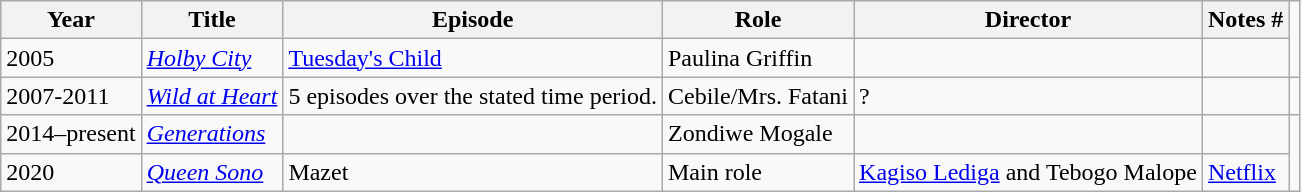<table class="wikitable plainrowheaders sortable">
<tr>
<th scope="col">Year</th>
<th scope="col">Title</th>
<th scope="col">Episode</th>
<th scope="col">Role</th>
<th scope="col">Director</th>
<th scope="col" class="unsortable">Notes #</th>
</tr>
<tr>
<td>2005</td>
<td><em><a href='#'>Holby City</a></em></td>
<td><a href='#'>Tuesday's Child</a></td>
<td>Paulina Griffin</td>
<td></td>
<td></td>
</tr>
<tr>
<td>2007-2011</td>
<td><em><a href='#'>Wild at Heart</a></em></td>
<td>5 episodes over the stated time period.</td>
<td>Cebile/Mrs. Fatani</td>
<td>?</td>
<td></td>
<td></td>
</tr>
<tr>
<td>2014–present</td>
<td><em><a href='#'>Generations</a></em></td>
<td></td>
<td>Zondiwe Mogale</td>
<td></td>
<td></td>
</tr>
<tr>
<td>2020</td>
<td><em><a href='#'>Queen Sono</a></em></td>
<td>Mazet</td>
<td>Main role</td>
<td><a href='#'>Kagiso Lediga</a> and Tebogo Malope</td>
<td><a href='#'>Netflix</a></td>
</tr>
</table>
